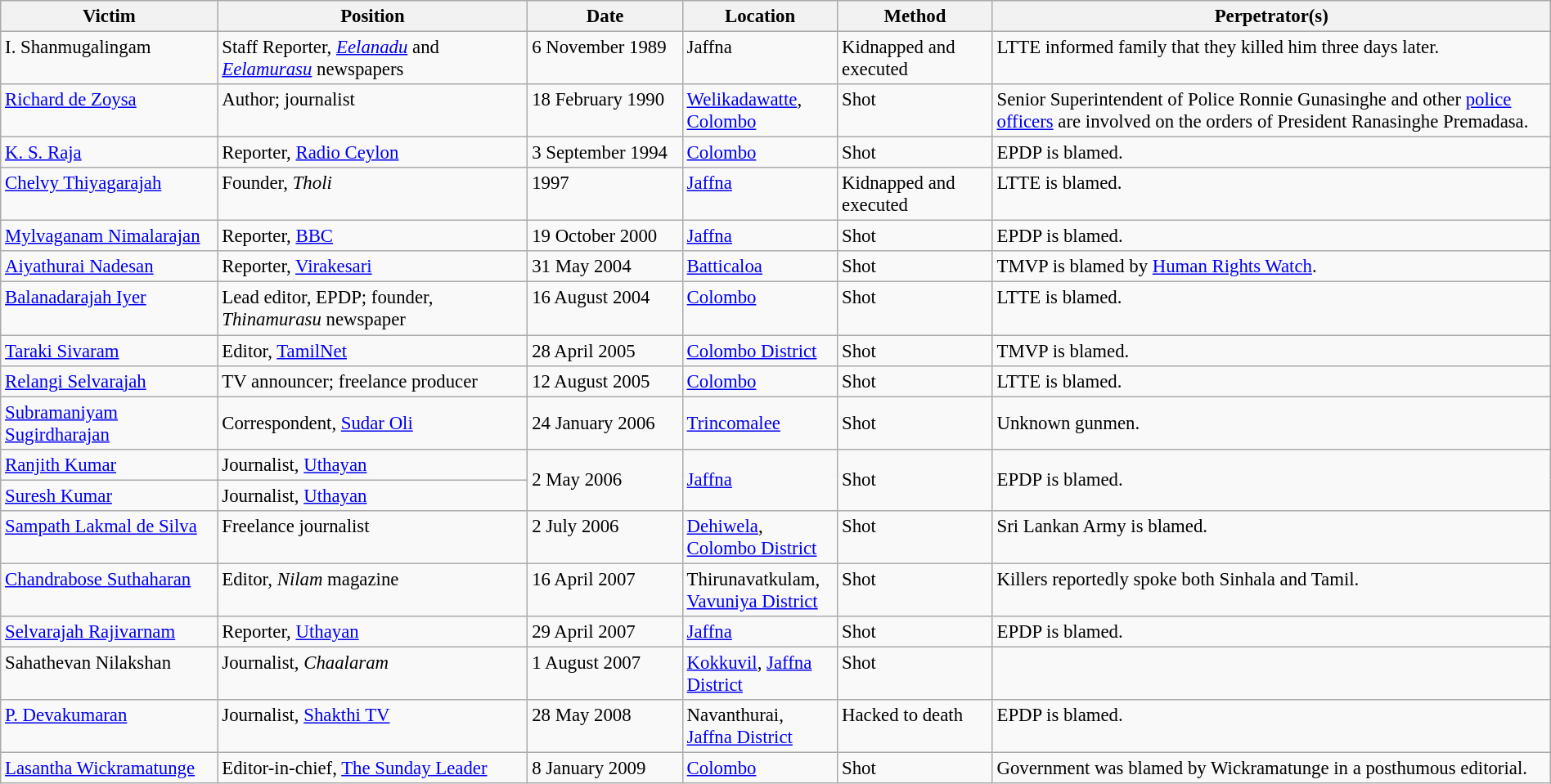<table class="wikitable" style="font-size:95%;width:100%;valign=top">
<tr>
<th width="14%">Victim</th>
<th width="20%">Position</th>
<th width="10%">Date</th>
<th width="10%">Location</th>
<th width="10%">Method</th>
<th width="36%">Perpetrator(s)</th>
</tr>
<tr valign="top">
<td>I. Shanmugalingam</td>
<td>Staff Reporter, <em><a href='#'>Eelanadu</a></em> and <em><a href='#'>Eelamurasu</a></em> newspapers</td>
<td>6 November 1989</td>
<td>Jaffna</td>
<td>Kidnapped and executed</td>
<td>LTTE informed family that they killed him three days later.</td>
</tr>
<tr valign="top">
<td><a href='#'>Richard de Zoysa</a></td>
<td>Author; journalist</td>
<td>18 February 1990</td>
<td><a href='#'>Welikadawatte</a>, <a href='#'>Colombo</a></td>
<td>Shot</td>
<td>Senior Superintendent of Police Ronnie Gunasinghe and other <a href='#'>police officers</a> are involved on the orders of President Ranasinghe Premadasa.</td>
</tr>
<tr>
<td><a href='#'>K. S. Raja</a></td>
<td>Reporter, <a href='#'>Radio Ceylon</a></td>
<td>3 September 1994</td>
<td><a href='#'>Colombo</a></td>
<td>Shot</td>
<td>EPDP is blamed.</td>
</tr>
<tr valign="top">
<td><a href='#'>Chelvy Thiyagarajah</a></td>
<td>Founder, <em>Tholi</em></td>
<td>1997</td>
<td><a href='#'>Jaffna</a></td>
<td>Kidnapped and executed</td>
<td>LTTE is blamed.</td>
</tr>
<tr>
<td><a href='#'>Mylvaganam Nimalarajan</a></td>
<td>Reporter, <a href='#'>BBC</a></td>
<td>19 October 2000</td>
<td><a href='#'>Jaffna</a></td>
<td>Shot</td>
<td>EPDP is blamed.</td>
</tr>
<tr>
<td><a href='#'>Aiyathurai Nadesan</a></td>
<td>Reporter, <a href='#'>Virakesari</a></td>
<td>31 May 2004</td>
<td><a href='#'>Batticaloa</a></td>
<td>Shot</td>
<td>TMVP is blamed by <a href='#'>Human Rights Watch</a>.</td>
</tr>
<tr valign="top">
<td><a href='#'>Balanadarajah Iyer</a></td>
<td>Lead editor, EPDP; founder, <em>Thinamurasu</em> newspaper</td>
<td>16 August 2004</td>
<td><a href='#'>Colombo</a></td>
<td>Shot</td>
<td>LTTE is blamed.</td>
</tr>
<tr>
<td><a href='#'>Taraki Sivaram</a></td>
<td>Editor, <a href='#'>TamilNet</a></td>
<td>28 April 2005</td>
<td><a href='#'>Colombo District</a></td>
<td>Shot</td>
<td>TMVP is blamed.</td>
</tr>
<tr>
<td><a href='#'>Relangi Selvarajah</a></td>
<td>TV announcer; freelance producer</td>
<td>12 August 2005</td>
<td><a href='#'>Colombo</a></td>
<td>Shot</td>
<td>LTTE is blamed.</td>
</tr>
<tr>
<td><a href='#'>Subramaniyam Sugirdharajan</a></td>
<td>Correspondent, <a href='#'>Sudar Oli</a></td>
<td>24 January 2006</td>
<td><a href='#'>Trincomalee</a></td>
<td>Shot</td>
<td>Unknown gunmen.</td>
</tr>
<tr>
<td><a href='#'>Ranjith Kumar</a></td>
<td>Journalist, <a href='#'>Uthayan</a></td>
<td rowspan="2">2 May 2006</td>
<td rowspan="2"><a href='#'>Jaffna</a></td>
<td rowspan="2">Shot</td>
<td rowspan="2">EPDP is blamed.</td>
</tr>
<tr>
<td><a href='#'>Suresh Kumar</a></td>
<td>Journalist, <a href='#'>Uthayan</a></td>
</tr>
<tr valign=top>
<td><a href='#'>Sampath Lakmal de Silva</a></td>
<td>Freelance journalist</td>
<td>2 July 2006</td>
<td><a href='#'>Dehiwela</a>, <a href='#'>Colombo District</a></td>
<td>Shot</td>
<td>Sri Lankan Army is blamed.</td>
</tr>
<tr valign=top>
<td><a href='#'>Chandrabose Suthaharan</a></td>
<td>Editor, <em>Nilam</em> magazine</td>
<td>16 April 2007</td>
<td>Thirunavatkulam, <a href='#'>Vavuniya District</a></td>
<td>Shot</td>
<td>Killers reportedly spoke both Sinhala and Tamil.</td>
</tr>
<tr>
<td><a href='#'>Selvarajah Rajivarnam</a></td>
<td>Reporter, <a href='#'>Uthayan</a></td>
<td>29 April 2007</td>
<td><a href='#'>Jaffna</a></td>
<td>Shot</td>
<td>EPDP is blamed.</td>
</tr>
<tr valign="top">
<td>Sahathevan Nilakshan</td>
<td>Journalist, <em>Chaalaram</em></td>
<td>1 August 2007</td>
<td><a href='#'>Kokkuvil</a>, <a href='#'>Jaffna District</a></td>
<td>Shot</td>
<td></td>
</tr>
<tr valign="top">
<td><a href='#'>P. Devakumaran</a></td>
<td>Journalist, <a href='#'>Shakthi TV</a></td>
<td>28 May 2008</td>
<td>Navanthurai, <a href='#'>Jaffna District</a></td>
<td>Hacked to death</td>
<td>EPDP is blamed.</td>
</tr>
<tr>
<td><a href='#'>Lasantha Wickramatunge</a></td>
<td>Editor-in-chief, <a href='#'>The Sunday Leader</a></td>
<td>8 January 2009</td>
<td><a href='#'>Colombo</a></td>
<td>Shot</td>
<td>Government was blamed by Wickramatunge in a posthumous editorial.</td>
</tr>
</table>
